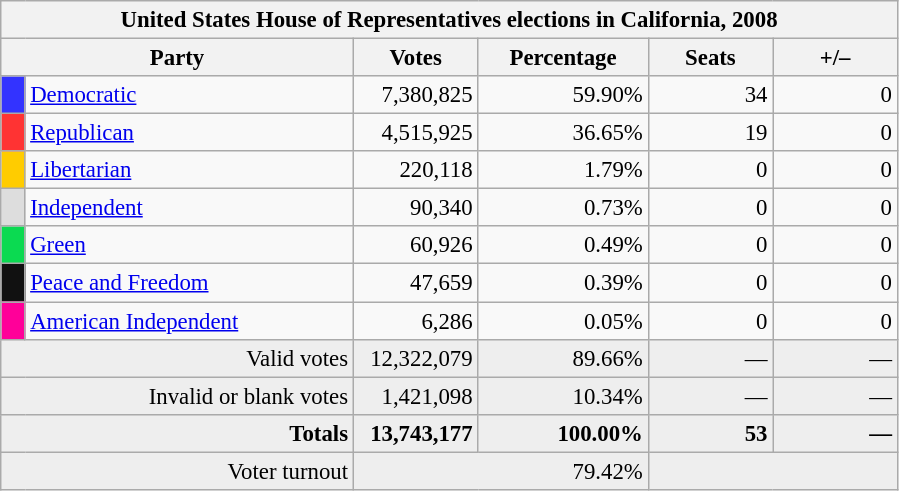<table class="wikitable" style="font-size: 95%;">
<tr>
<th colspan="6">United States House of Representatives elections in California, 2008</th>
</tr>
<tr>
<th colspan=2 style="width: 15em">Party</th>
<th style="width: 5em">Votes</th>
<th style="width: 7em">Percentage</th>
<th style="width: 5em">Seats</th>
<th style="width: 5em">+/–</th>
</tr>
<tr>
<th style="background-color:#3333FF; width: 3px"></th>
<td style="width: 130px"><a href='#'>Democratic</a></td>
<td align="right">7,380,825</td>
<td align="right">59.90%</td>
<td align="right">34</td>
<td align="right">0</td>
</tr>
<tr>
<th style="background-color:#FF3333; width: 3px"></th>
<td style="width: 130px"><a href='#'>Republican</a></td>
<td align="right">4,515,925</td>
<td align="right">36.65%</td>
<td align="right">19</td>
<td align="right">0</td>
</tr>
<tr>
<th style="background-color:#FFCC00; width: 3px"></th>
<td style="width: 130px"><a href='#'>Libertarian</a></td>
<td align="right">220,118</td>
<td align="right">1.79%</td>
<td align="right">0</td>
<td align="right">0</td>
</tr>
<tr>
<th style="background-color:#DDDDDD; width: 3px"></th>
<td style="width: 130px"><a href='#'>Independent</a></td>
<td align="right">90,340</td>
<td align="right">0.73%</td>
<td align="right">0</td>
<td align="right">0</td>
</tr>
<tr>
<th style="background-color:#0BDA51; width: 3px"></th>
<td style="width: 130px"><a href='#'>Green</a></td>
<td align="right">60,926</td>
<td align="right">0.49%</td>
<td align="right">0</td>
<td align="right">0</td>
</tr>
<tr>
<th style="background-color:#111111; width: 3px"></th>
<td style="width: 130px"><a href='#'>Peace and Freedom</a></td>
<td align="right">47,659</td>
<td align="right">0.39%</td>
<td align="right">0</td>
<td align="right">0</td>
</tr>
<tr>
<th style="background-color:#FF0099; width: 3px"></th>
<td style="width: 130px"><a href='#'>American Independent</a></td>
<td align="right">6,286</td>
<td align="right">0.05%</td>
<td align="right">0</td>
<td align="right">0</td>
</tr>
<tr bgcolor="#EEEEEE">
<td colspan="2" align="right">Valid votes</td>
<td align="right">12,322,079</td>
<td align="right">89.66%</td>
<td align="right">—</td>
<td align="right">—</td>
</tr>
<tr bgcolor="#EEEEEE">
<td colspan="2" align="right">Invalid or blank votes</td>
<td align="right">1,421,098</td>
<td align="right">10.34%</td>
<td align="right">—</td>
<td align="right">—</td>
</tr>
<tr bgcolor="#EEEEEE">
<td colspan="2" align="right"><strong>Totals</strong></td>
<td align="right"><strong>13,743,177</strong></td>
<td align="right"><strong>100.00%</strong></td>
<td align="right"><strong>53</strong></td>
<td align="right"><strong>—</strong></td>
</tr>
<tr bgcolor="#EEEEEE">
<td colspan="2" align="right">Voter turnout</td>
<td colspan="2" align="right">79.42%</td>
<td colspan="2" align="right"></td>
</tr>
</table>
